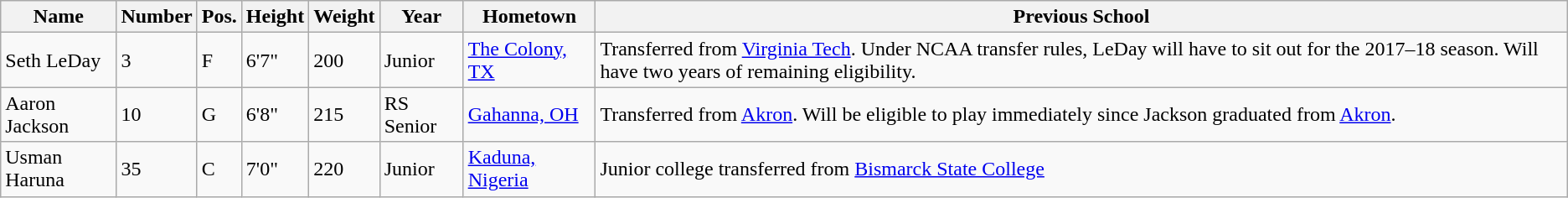<table class="wikitable sortable" border="1">
<tr>
<th>Name</th>
<th>Number</th>
<th>Pos.</th>
<th>Height</th>
<th>Weight</th>
<th>Year</th>
<th>Hometown</th>
<th class="unsortable">Previous School</th>
</tr>
<tr>
<td>Seth LeDay</td>
<td>3</td>
<td>F</td>
<td>6'7"</td>
<td>200</td>
<td>Junior</td>
<td><a href='#'>The Colony, TX</a></td>
<td>Transferred from <a href='#'>Virginia Tech</a>. Under NCAA transfer rules, LeDay will have to sit out for the 2017–18 season. Will have two years of remaining eligibility.</td>
</tr>
<tr>
<td>Aaron Jackson</td>
<td>10</td>
<td>G</td>
<td>6'8"</td>
<td>215</td>
<td>RS Senior</td>
<td><a href='#'>Gahanna, OH</a></td>
<td>Transferred from <a href='#'>Akron</a>. Will be eligible to play immediately since Jackson graduated from <a href='#'>Akron</a>.</td>
</tr>
<tr>
<td>Usman Haruna</td>
<td>35</td>
<td>C</td>
<td>7'0"</td>
<td>220</td>
<td>Junior</td>
<td><a href='#'>Kaduna, Nigeria</a></td>
<td>Junior college transferred from <a href='#'>Bismarck State College</a></td>
</tr>
</table>
